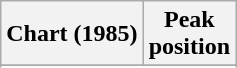<table class="wikitable plainrowheaders">
<tr>
<th>Chart (1985)</th>
<th>Peak<br>position</th>
</tr>
<tr>
</tr>
<tr>
</tr>
</table>
